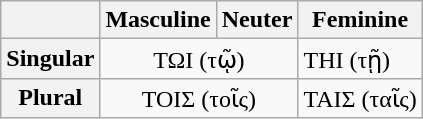<table class="wikitable">
<tr>
<th></th>
<th>Masculine</th>
<th>Neuter</th>
<th>Feminine</th>
</tr>
<tr>
<th>Singular</th>
<td colspan="2" style="text-align:center;">ΤΩΙ (τῷ)</td>
<td>ΤΗΙ (τῇ)</td>
</tr>
<tr>
<th>Plural</th>
<td colspan="2" style="text-align:center;">ΤΟΙΣ (τοῖς)</td>
<td>ΤΑΙΣ (ταῖς)</td>
</tr>
</table>
